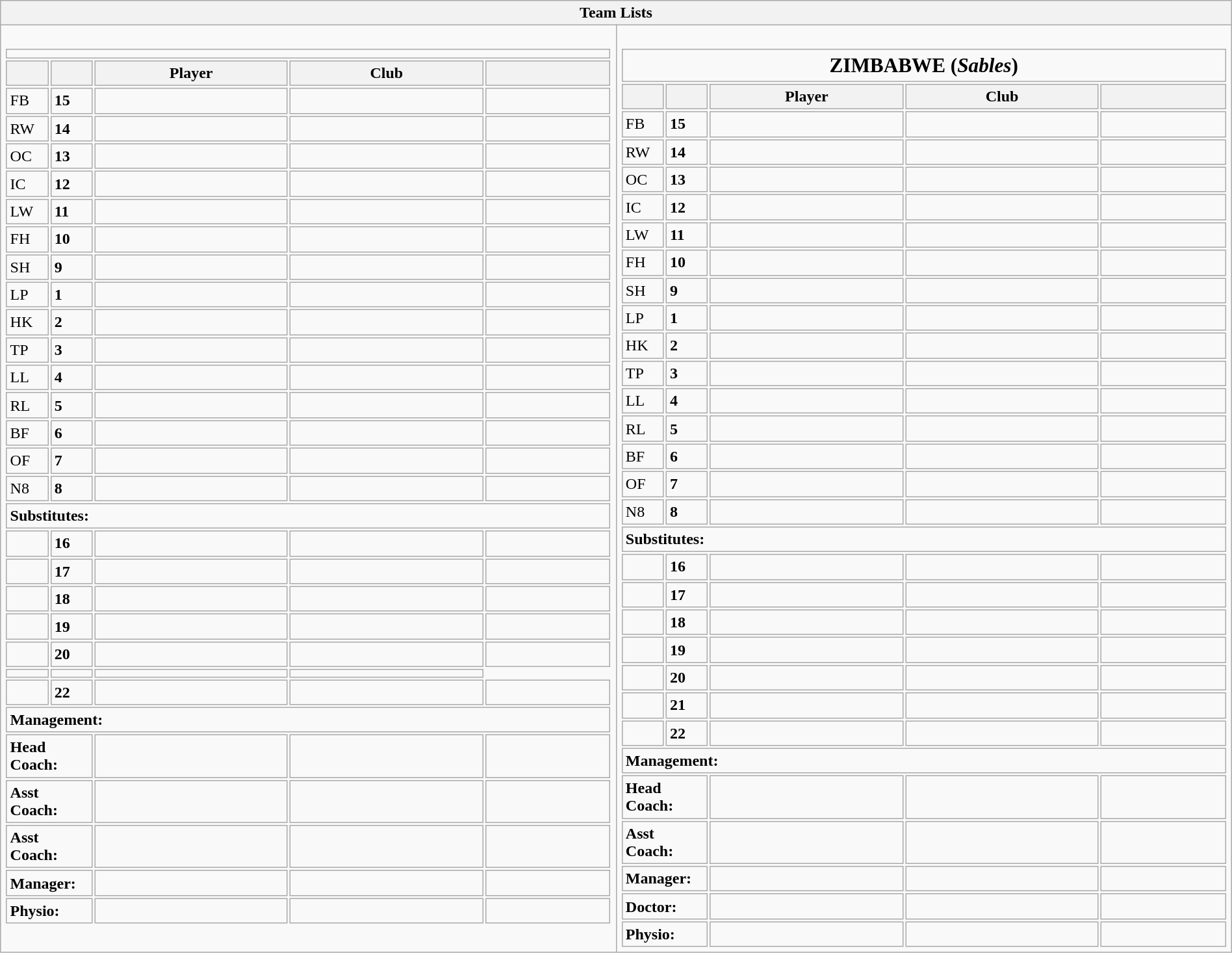<table class="wikitable collapsible collapsed" border="1" width="100%">
<tr>
<th colspan=2>Team Lists</th>
</tr>
<tr>
<td valign="top" width="50%"><br><table border="0" width="100%">
<tr>
<td colspan=5 align="center" style="font-size:130%"></td>
</tr>
<tr>
<th width="35"></th>
<th width="35"></th>
<th width="190">Player</th>
<th width="190">Club</th>
<th></th>
</tr>
<tr>
<td>FB</td>
<td><strong>15</strong></td>
<td></td>
<td></td>
<td></td>
</tr>
<tr>
<td>RW</td>
<td><strong>14</strong></td>
<td></td>
<td></td>
<td></td>
</tr>
<tr>
<td>OC</td>
<td><strong>13</strong></td>
<td></td>
<td></td>
<td></td>
</tr>
<tr>
<td>IC</td>
<td><strong>12</strong></td>
<td></td>
<td></td>
<td></td>
</tr>
<tr>
<td>LW</td>
<td><strong>11</strong></td>
<td></td>
<td></td>
<td></td>
</tr>
<tr>
<td>FH</td>
<td><strong>10</strong></td>
<td></td>
<td></td>
<td></td>
</tr>
<tr>
<td>SH</td>
<td><strong>9</strong></td>
<td></td>
<td></td>
<td></td>
</tr>
<tr>
<td>LP</td>
<td><strong>1</strong></td>
<td></td>
<td></td>
<td></td>
</tr>
<tr>
<td>HK</td>
<td><strong>2</strong></td>
<td></td>
<td></td>
<td></td>
</tr>
<tr>
<td>TP</td>
<td><strong>3</strong></td>
<td></td>
<td></td>
<td></td>
</tr>
<tr>
<td>LL</td>
<td><strong>4</strong></td>
<td></td>
<td></td>
<td></td>
</tr>
<tr>
<td>RL</td>
<td><strong>5</strong></td>
<td></td>
<td></td>
<td></td>
</tr>
<tr>
<td>BF</td>
<td><strong>6</strong></td>
<td></td>
<td></td>
<td></td>
</tr>
<tr>
<td>OF</td>
<td><strong>7</strong></td>
<td></td>
<td></td>
<td></td>
</tr>
<tr>
<td>N8</td>
<td><strong>8</strong></td>
<td></td>
<td></td>
<td></td>
</tr>
<tr>
<td colspan=5><strong>Substitutes:</strong></td>
</tr>
<tr>
<td></td>
<td><strong>16</strong></td>
<td></td>
<td></td>
<td></td>
</tr>
<tr>
<td></td>
<td><strong>17</strong></td>
<td></td>
<td></td>
<td></td>
</tr>
<tr>
<td></td>
<td><strong>18</strong></td>
<td></td>
<td></td>
<td></td>
</tr>
<tr>
<td></td>
<td><strong>19</strong></td>
<td></td>
<td></td>
<td></td>
</tr>
<tr>
<td></td>
<td><strong>20</strong></td>
<td></td>
<td></td>
<td></td>
</tr>
<tr>
<td></td>
<td></td>
<td></td>
<td></td>
</tr>
<tr>
<td></td>
<td><strong>22</strong></td>
<td></td>
<td></td>
<td></td>
</tr>
<tr>
<td colspan=5><strong>Management:</strong></td>
</tr>
<tr>
<td colspan="2"><strong>Head Coach:</strong></td>
<td></td>
<td></td>
<td></td>
</tr>
<tr>
<td colspan="2"><strong>Asst Coach:</strong></td>
<td></td>
<td></td>
<td></td>
</tr>
<tr>
<td colspan="2"><strong>Asst Coach:</strong></td>
<td></td>
<td></td>
<td></td>
</tr>
<tr>
<td colspan="2"><strong>Manager:</strong></td>
<td></td>
<td></td>
<td></td>
</tr>
<tr>
<td colspan="2"><strong>Physio:</strong></td>
<td></td>
<td></td>
<td></td>
</tr>
</table>
</td>
<td valign="top" width="50%"><br><table border="0" width="100%">
<tr>
<td colspan=5 align="center" style="font-size:130%"><strong>ZIMBABWE (<em>Sables</em>)</strong> </td>
</tr>
<tr>
<th width="35"></th>
<th width="35"></th>
<th width="190">Player</th>
<th width="190">Club</th>
<th></th>
</tr>
<tr>
<td>FB</td>
<td><strong>15</strong></td>
<td></td>
<td></td>
<td></td>
</tr>
<tr>
<td>RW</td>
<td><strong>14</strong></td>
<td></td>
<td></td>
<td></td>
</tr>
<tr>
<td>OC</td>
<td><strong>13</strong></td>
<td></td>
<td></td>
<td></td>
</tr>
<tr>
<td>IC</td>
<td><strong>12</strong></td>
<td></td>
<td></td>
<td></td>
</tr>
<tr>
<td>LW</td>
<td><strong>11</strong></td>
<td></td>
<td></td>
<td></td>
</tr>
<tr>
<td>FH</td>
<td><strong>10</strong></td>
<td></td>
<td></td>
<td></td>
</tr>
<tr>
<td>SH</td>
<td><strong>9</strong></td>
<td></td>
<td></td>
<td></td>
</tr>
<tr>
<td>LP</td>
<td><strong>1</strong></td>
<td></td>
<td></td>
<td></td>
</tr>
<tr>
<td>HK</td>
<td><strong>2</strong></td>
<td></td>
<td></td>
<td></td>
</tr>
<tr>
<td>TP</td>
<td><strong>3</strong></td>
<td></td>
<td></td>
<td></td>
</tr>
<tr>
<td>LL</td>
<td><strong>4</strong></td>
<td></td>
<td></td>
<td></td>
</tr>
<tr>
<td>RL</td>
<td><strong>5</strong></td>
<td></td>
<td></td>
<td></td>
</tr>
<tr>
<td>BF</td>
<td><strong>6</strong></td>
<td></td>
<td></td>
<td></td>
</tr>
<tr>
<td>OF</td>
<td><strong>7</strong></td>
<td></td>
<td></td>
<td></td>
</tr>
<tr>
<td>N8</td>
<td><strong>8</strong></td>
<td></td>
<td></td>
<td></td>
</tr>
<tr>
<td colspan=5><strong>Substitutes:</strong></td>
</tr>
<tr>
<td></td>
<td><strong>16</strong></td>
<td></td>
<td></td>
<td></td>
</tr>
<tr>
<td></td>
<td><strong>17</strong></td>
<td></td>
<td></td>
<td></td>
</tr>
<tr>
<td></td>
<td><strong>18</strong></td>
<td></td>
<td></td>
<td></td>
</tr>
<tr>
<td></td>
<td><strong>19</strong></td>
<td></td>
<td></td>
<td></td>
</tr>
<tr>
<td></td>
<td><strong>20</strong></td>
<td></td>
<td></td>
<td></td>
</tr>
<tr>
<td></td>
<td><strong>21</strong></td>
<td></td>
<td></td>
<td></td>
</tr>
<tr>
<td></td>
<td><strong>22</strong></td>
<td></td>
<td></td>
<td></td>
</tr>
<tr>
<td colspan=5><strong>Management:</strong></td>
</tr>
<tr>
<td colspan="2"><strong>Head Coach:</strong></td>
<td></td>
<td></td>
<td></td>
</tr>
<tr>
<td colspan="2"><strong>Asst Coach:</strong></td>
<td></td>
<td></td>
<td></td>
</tr>
<tr>
<td colspan="2"><strong>Manager:</strong></td>
<td></td>
<td></td>
<td></td>
</tr>
<tr>
<td colspan="2"><strong>Doctor:</strong></td>
<td></td>
<td></td>
<td></td>
</tr>
<tr>
<td colspan="2"><strong>Physio:</strong></td>
<td></td>
<td></td>
<td></td>
</tr>
</table>
</td>
</tr>
</table>
